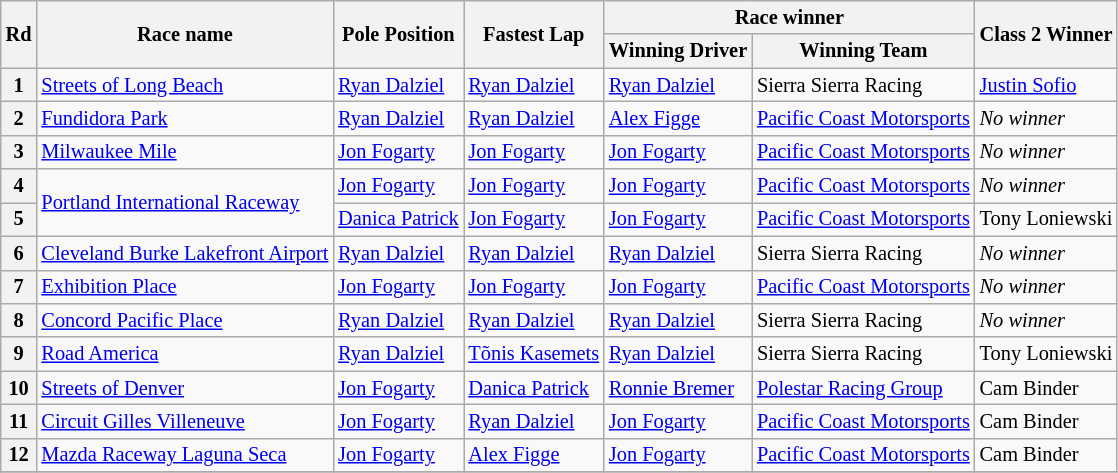<table class="wikitable" style="font-size: 85%;">
<tr>
<th rowspan="2">Rd</th>
<th rowspan="2">Race name</th>
<th rowspan="2">Pole Position</th>
<th rowspan="2">Fastest Lap</th>
<th colspan="2">Race winner</th>
<th rowspan="2">Class 2 Winner</th>
</tr>
<tr>
<th>Winning Driver</th>
<th>Winning Team</th>
</tr>
<tr>
<th>1</th>
<td><a href='#'>Streets of Long Beach</a></td>
<td> <a href='#'>Ryan Dalziel</a></td>
<td> <a href='#'>Ryan Dalziel</a></td>
<td> <a href='#'>Ryan Dalziel</a></td>
<td>Sierra Sierra Racing</td>
<td> <a href='#'>Justin Sofio</a></td>
</tr>
<tr>
<th>2</th>
<td><a href='#'>Fundidora Park</a></td>
<td> <a href='#'>Ryan Dalziel</a></td>
<td> <a href='#'>Ryan Dalziel</a></td>
<td> <a href='#'>Alex Figge</a></td>
<td><a href='#'>Pacific Coast Motorsports</a></td>
<td><em>No winner</em></td>
</tr>
<tr>
<th>3</th>
<td><a href='#'>Milwaukee Mile</a></td>
<td> <a href='#'>Jon Fogarty</a></td>
<td> <a href='#'>Jon Fogarty</a></td>
<td> <a href='#'>Jon Fogarty</a></td>
<td><a href='#'>Pacific Coast Motorsports</a></td>
<td><em>No winner</em></td>
</tr>
<tr>
<th>4</th>
<td rowspan="2"><a href='#'>Portland International Raceway</a></td>
<td> <a href='#'>Jon Fogarty</a></td>
<td> <a href='#'>Jon Fogarty</a></td>
<td> <a href='#'>Jon Fogarty</a></td>
<td><a href='#'>Pacific Coast Motorsports</a></td>
<td><em>No winner</em></td>
</tr>
<tr>
<th>5</th>
<td> <a href='#'>Danica Patrick</a></td>
<td> <a href='#'>Jon Fogarty</a></td>
<td> <a href='#'>Jon Fogarty</a></td>
<td><a href='#'>Pacific Coast Motorsports</a></td>
<td> Tony Loniewski</td>
</tr>
<tr>
<th>6</th>
<td><a href='#'>Cleveland Burke Lakefront Airport</a></td>
<td> <a href='#'>Ryan Dalziel</a></td>
<td> <a href='#'>Ryan Dalziel</a></td>
<td> <a href='#'>Ryan Dalziel</a></td>
<td>Sierra Sierra Racing</td>
<td><em>No winner</em></td>
</tr>
<tr>
<th>7</th>
<td><a href='#'>Exhibition Place</a></td>
<td> <a href='#'>Jon Fogarty</a></td>
<td> <a href='#'>Jon Fogarty</a></td>
<td> <a href='#'>Jon Fogarty</a></td>
<td><a href='#'>Pacific Coast Motorsports</a></td>
<td><em>No winner</em></td>
</tr>
<tr>
<th>8</th>
<td><a href='#'>Concord Pacific Place</a></td>
<td> <a href='#'>Ryan Dalziel</a></td>
<td> <a href='#'>Ryan Dalziel</a></td>
<td> <a href='#'>Ryan Dalziel</a></td>
<td>Sierra Sierra Racing</td>
<td><em>No winner</em></td>
</tr>
<tr>
<th>9</th>
<td><a href='#'>Road America</a></td>
<td> <a href='#'>Ryan Dalziel</a></td>
<td> <a href='#'>Tõnis Kasemets</a></td>
<td> <a href='#'>Ryan Dalziel</a></td>
<td>Sierra Sierra Racing</td>
<td> Tony Loniewski</td>
</tr>
<tr>
<th>10</th>
<td><a href='#'>Streets of Denver</a></td>
<td> <a href='#'>Jon Fogarty</a></td>
<td> <a href='#'>Danica Patrick</a></td>
<td> <a href='#'>Ronnie Bremer</a></td>
<td><a href='#'>Polestar Racing Group</a></td>
<td> Cam Binder</td>
</tr>
<tr>
<th>11</th>
<td><a href='#'>Circuit Gilles Villeneuve</a></td>
<td> <a href='#'>Jon Fogarty</a></td>
<td> <a href='#'>Ryan Dalziel</a></td>
<td> <a href='#'>Jon Fogarty</a></td>
<td><a href='#'>Pacific Coast Motorsports</a></td>
<td> Cam Binder</td>
</tr>
<tr>
<th>12</th>
<td><a href='#'>Mazda Raceway Laguna Seca</a></td>
<td> <a href='#'>Jon Fogarty</a></td>
<td> <a href='#'>Alex Figge</a></td>
<td> <a href='#'>Jon Fogarty</a></td>
<td><a href='#'>Pacific Coast Motorsports</a></td>
<td> Cam Binder</td>
</tr>
<tr>
</tr>
</table>
